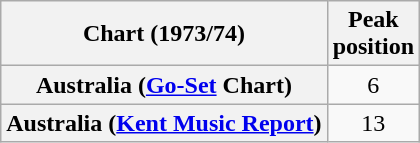<table class="wikitable sortable plainrowheaders">
<tr>
<th scope="col">Chart (1973/74)</th>
<th scope="col">Peak<br>position</th>
</tr>
<tr>
<th scope="row">Australia (<a href='#'>Go-Set</a> Chart)</th>
<td style="text-align:center;">6</td>
</tr>
<tr>
<th scope="row">Australia (<a href='#'>Kent Music Report</a>)</th>
<td style="text-align:center;">13</td>
</tr>
</table>
